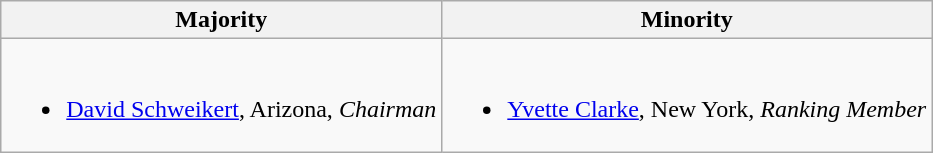<table class=wikitable>
<tr>
<th>Majority</th>
<th>Minority</th>
</tr>
<tr>
<td><br><ul><li><a href='#'>David Schweikert</a>, Arizona, <em>Chairman</em></li></ul></td>
<td><br><ul><li><a href='#'>Yvette Clarke</a>, New York, <em>Ranking Member</em></li></ul></td>
</tr>
</table>
